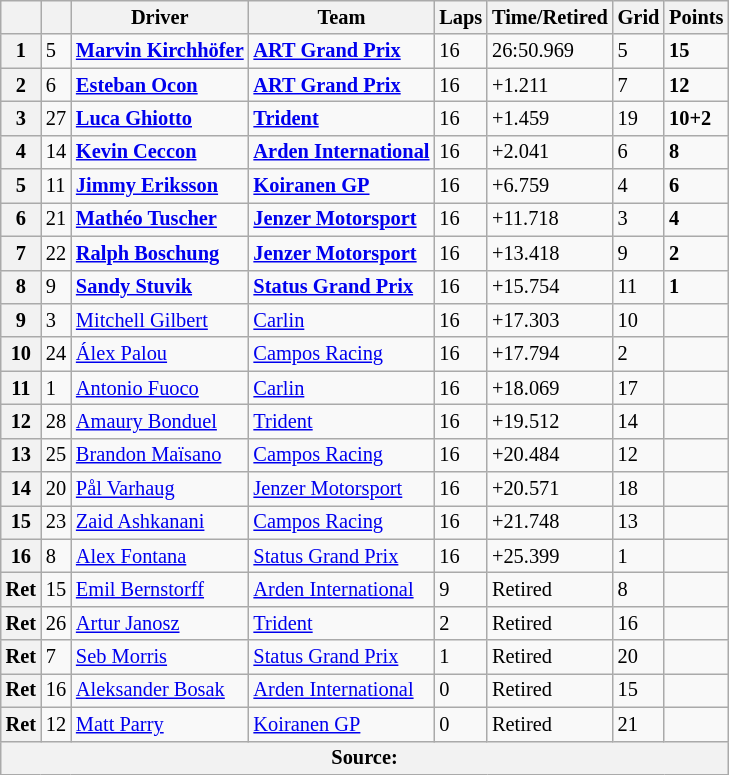<table class="wikitable" style="font-size:85%">
<tr>
<th></th>
<th></th>
<th>Driver</th>
<th>Team</th>
<th>Laps</th>
<th>Time/Retired</th>
<th>Grid</th>
<th>Points</th>
</tr>
<tr>
<th>1</th>
<td>5</td>
<td> <strong><a href='#'>Marvin Kirchhöfer</a></strong></td>
<td><strong><a href='#'>ART Grand Prix</a></strong></td>
<td>16</td>
<td>26:50.969</td>
<td>5</td>
<td><strong>15</strong></td>
</tr>
<tr>
<th>2</th>
<td>6</td>
<td> <strong><a href='#'>Esteban Ocon</a></strong></td>
<td><strong><a href='#'>ART Grand Prix</a></strong></td>
<td>16</td>
<td>+1.211</td>
<td>7</td>
<td><strong>12</strong></td>
</tr>
<tr>
<th>3</th>
<td>27</td>
<td> <strong><a href='#'>Luca Ghiotto</a></strong></td>
<td><strong><a href='#'>Trident</a></strong></td>
<td>16</td>
<td>+1.459</td>
<td>19</td>
<td><strong>10+2</strong></td>
</tr>
<tr>
<th>4</th>
<td>14</td>
<td> <strong><a href='#'>Kevin Ceccon</a></strong></td>
<td><strong><a href='#'>Arden International</a></strong></td>
<td>16</td>
<td>+2.041</td>
<td>6</td>
<td><strong>8</strong></td>
</tr>
<tr>
<th>5</th>
<td>11</td>
<td> <strong><a href='#'>Jimmy Eriksson</a></strong></td>
<td><strong><a href='#'>Koiranen GP</a></strong></td>
<td>16</td>
<td>+6.759</td>
<td>4</td>
<td><strong>6</strong></td>
</tr>
<tr>
<th>6</th>
<td>21</td>
<td> <strong><a href='#'>Mathéo Tuscher</a></strong></td>
<td><strong><a href='#'>Jenzer Motorsport</a></strong></td>
<td>16</td>
<td>+11.718</td>
<td>3</td>
<td><strong>4</strong></td>
</tr>
<tr>
<th>7</th>
<td>22</td>
<td> <strong><a href='#'>Ralph Boschung</a></strong></td>
<td><strong><a href='#'>Jenzer Motorsport</a></strong></td>
<td>16</td>
<td>+13.418</td>
<td>9</td>
<td><strong>2</strong></td>
</tr>
<tr>
<th>8</th>
<td>9</td>
<td> <strong><a href='#'>Sandy Stuvik</a></strong></td>
<td><strong><a href='#'>Status Grand Prix</a></strong></td>
<td>16</td>
<td>+15.754</td>
<td>11</td>
<td><strong>1</strong></td>
</tr>
<tr>
<th>9</th>
<td>3</td>
<td> <a href='#'>Mitchell Gilbert</a></td>
<td><a href='#'>Carlin</a></td>
<td>16</td>
<td>+17.303</td>
<td>10</td>
<td></td>
</tr>
<tr>
<th>10</th>
<td>24</td>
<td> <a href='#'>Álex Palou</a></td>
<td><a href='#'>Campos Racing</a></td>
<td>16</td>
<td>+17.794</td>
<td>2</td>
<td></td>
</tr>
<tr>
<th>11</th>
<td>1</td>
<td> <a href='#'>Antonio Fuoco</a></td>
<td><a href='#'>Carlin</a></td>
<td>16</td>
<td>+18.069</td>
<td>17</td>
<td></td>
</tr>
<tr>
<th>12</th>
<td>28</td>
<td> <a href='#'>Amaury Bonduel</a></td>
<td><a href='#'>Trident</a></td>
<td>16</td>
<td>+19.512</td>
<td>14</td>
<td></td>
</tr>
<tr>
<th>13</th>
<td>25</td>
<td> <a href='#'>Brandon Maïsano</a></td>
<td><a href='#'>Campos Racing</a></td>
<td>16</td>
<td>+20.484</td>
<td>12</td>
<td></td>
</tr>
<tr>
<th>14</th>
<td>20</td>
<td> <a href='#'>Pål Varhaug</a></td>
<td><a href='#'>Jenzer Motorsport</a></td>
<td>16</td>
<td>+20.571</td>
<td>18</td>
<td></td>
</tr>
<tr>
<th>15</th>
<td>23</td>
<td> <a href='#'>Zaid Ashkanani</a></td>
<td><a href='#'>Campos Racing</a></td>
<td>16</td>
<td>+21.748</td>
<td>13</td>
<td></td>
</tr>
<tr>
<th>16</th>
<td>8</td>
<td> <a href='#'>Alex Fontana</a></td>
<td><a href='#'>Status Grand Prix</a></td>
<td>16</td>
<td>+25.399</td>
<td>1</td>
<td></td>
</tr>
<tr>
<th>Ret</th>
<td>15</td>
<td> <a href='#'>Emil Bernstorff</a></td>
<td><a href='#'>Arden International</a></td>
<td>9</td>
<td>Retired</td>
<td>8</td>
<td></td>
</tr>
<tr>
<th>Ret</th>
<td>26</td>
<td> <a href='#'>Artur Janosz</a></td>
<td><a href='#'>Trident</a></td>
<td>2</td>
<td>Retired</td>
<td>16</td>
<td></td>
</tr>
<tr>
<th>Ret</th>
<td>7</td>
<td> <a href='#'>Seb Morris</a></td>
<td><a href='#'>Status Grand Prix</a></td>
<td>1</td>
<td>Retired</td>
<td>20</td>
<td></td>
</tr>
<tr>
<th>Ret</th>
<td>16</td>
<td> <a href='#'>Aleksander Bosak</a></td>
<td><a href='#'>Arden International</a></td>
<td>0</td>
<td>Retired</td>
<td>15</td>
<td></td>
</tr>
<tr>
<th>Ret</th>
<td>12</td>
<td> <a href='#'>Matt Parry</a></td>
<td><a href='#'>Koiranen GP</a></td>
<td>0</td>
<td>Retired</td>
<td>21</td>
<td></td>
</tr>
<tr>
<th colspan="8">Source:</th>
</tr>
</table>
